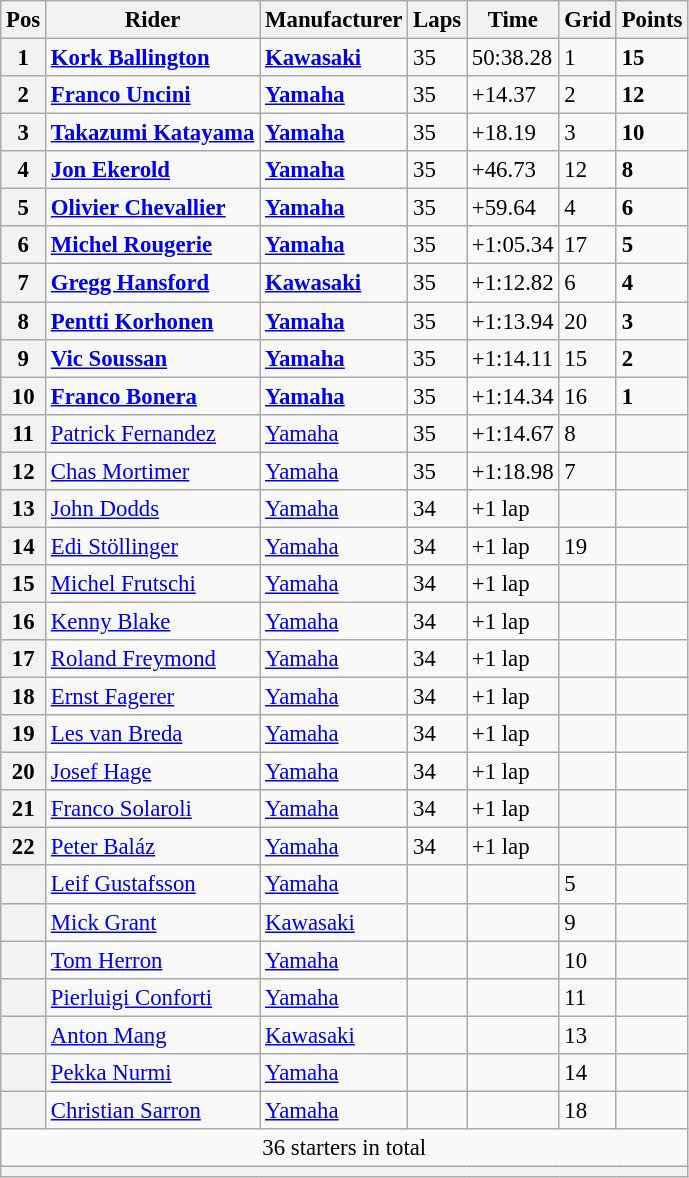<table class="wikitable" style="font-size: 95%;">
<tr>
<th>Pos</th>
<th>Rider</th>
<th>Manufacturer</th>
<th>Laps</th>
<th>Time</th>
<th>Grid</th>
<th>Points</th>
</tr>
<tr>
<th>1</th>
<td> <strong><a href='#'>Kork Ballington</a></strong></td>
<td><strong><a href='#'>Kawasaki</a></strong></td>
<td>35</td>
<td>50:38.28</td>
<td>1</td>
<td><strong>15</strong></td>
</tr>
<tr>
<th>2</th>
<td> <strong><a href='#'>Franco Uncini</a></strong></td>
<td><strong><a href='#'>Yamaha</a></strong></td>
<td>35</td>
<td>+14.37</td>
<td>2</td>
<td><strong>12</strong></td>
</tr>
<tr>
<th>3</th>
<td> <strong><a href='#'>Takazumi Katayama</a></strong></td>
<td><strong><a href='#'>Yamaha</a></strong></td>
<td>35</td>
<td>+18.19</td>
<td>3</td>
<td><strong>10</strong></td>
</tr>
<tr>
<th>4</th>
<td> <strong><a href='#'>Jon Ekerold</a></strong></td>
<td><strong><a href='#'>Yamaha</a></strong></td>
<td>35</td>
<td>+46.73</td>
<td>12</td>
<td><strong>8</strong></td>
</tr>
<tr>
<th>5</th>
<td> <strong><a href='#'>Olivier Chevallier</a></strong></td>
<td><strong><a href='#'>Yamaha</a></strong></td>
<td>35</td>
<td>+59.64</td>
<td>4</td>
<td><strong>6</strong></td>
</tr>
<tr>
<th>6</th>
<td> <strong><a href='#'>Michel Rougerie</a></strong></td>
<td><strong><a href='#'>Yamaha</a></strong></td>
<td>35</td>
<td>+1:05.34</td>
<td>17</td>
<td><strong>5</strong></td>
</tr>
<tr>
<th>7</th>
<td> <strong><a href='#'>Gregg Hansford</a></strong></td>
<td><strong><a href='#'>Kawasaki</a></strong></td>
<td>35</td>
<td>+1:12.82</td>
<td>6</td>
<td><strong>4</strong></td>
</tr>
<tr>
<th>8</th>
<td> <strong><a href='#'>Pentti Korhonen</a></strong></td>
<td><strong><a href='#'>Yamaha</a></strong></td>
<td>35</td>
<td>+1:13.94</td>
<td>20</td>
<td><strong>3</strong></td>
</tr>
<tr>
<th>9</th>
<td> <strong><a href='#'>Vic Soussan</a></strong></td>
<td><strong><a href='#'>Yamaha</a></strong></td>
<td>35</td>
<td>+1:14.11</td>
<td>15</td>
<td><strong>2</strong></td>
</tr>
<tr>
<th>10</th>
<td> <strong><a href='#'>Franco Bonera</a></strong></td>
<td><strong><a href='#'>Yamaha</a></strong></td>
<td>35</td>
<td>+1:14.34</td>
<td>16</td>
<td><strong>1</strong></td>
</tr>
<tr>
<th>11</th>
<td> <a href='#'>Patrick Fernandez</a></td>
<td><a href='#'>Yamaha</a></td>
<td>35</td>
<td>+1:14.67</td>
<td>8</td>
<td></td>
</tr>
<tr>
<th>12</th>
<td> <a href='#'>Chas Mortimer</a></td>
<td><a href='#'>Yamaha</a></td>
<td>35</td>
<td>+1:18.98</td>
<td>7</td>
<td></td>
</tr>
<tr>
<th>13</th>
<td> <a href='#'>John Dodds</a></td>
<td><a href='#'>Yamaha</a></td>
<td>34</td>
<td>+1 lap</td>
<td></td>
<td></td>
</tr>
<tr>
<th>14</th>
<td> <a href='#'>Edi Stöllinger</a></td>
<td><a href='#'>Yamaha</a></td>
<td>34</td>
<td>+1 lap</td>
<td>19</td>
<td></td>
</tr>
<tr>
<th>15</th>
<td> <a href='#'>Michel Frutschi</a></td>
<td><a href='#'>Yamaha</a></td>
<td>34</td>
<td>+1 lap</td>
<td></td>
<td></td>
</tr>
<tr>
<th>16</th>
<td> <a href='#'>Kenny Blake</a></td>
<td><a href='#'>Yamaha</a></td>
<td>34</td>
<td>+1 lap</td>
<td></td>
<td></td>
</tr>
<tr>
<th>17</th>
<td> <a href='#'>Roland Freymond</a></td>
<td><a href='#'>Yamaha</a></td>
<td>34</td>
<td>+1 lap</td>
<td></td>
<td></td>
</tr>
<tr>
<th>18</th>
<td> <a href='#'>Ernst Fagerer</a></td>
<td><a href='#'>Yamaha</a></td>
<td>34</td>
<td>+1 lap</td>
<td></td>
<td></td>
</tr>
<tr>
<th>19</th>
<td> <a href='#'>Les van Breda</a></td>
<td><a href='#'>Yamaha</a></td>
<td>34</td>
<td>+1 lap</td>
<td></td>
<td></td>
</tr>
<tr>
<th>20</th>
<td> <a href='#'>Josef Hage</a></td>
<td><a href='#'>Yamaha</a></td>
<td>34</td>
<td>+1 lap</td>
<td></td>
<td></td>
</tr>
<tr>
<th>21</th>
<td> <a href='#'>Franco Solaroli</a></td>
<td><a href='#'>Yamaha</a></td>
<td>34</td>
<td>+1 lap</td>
<td></td>
<td></td>
</tr>
<tr>
<th>22</th>
<td> <a href='#'>Peter Baláz</a></td>
<td><a href='#'>Yamaha</a></td>
<td>34</td>
<td>+1 lap</td>
<td></td>
<td></td>
</tr>
<tr>
<th></th>
<td> <a href='#'>Leif Gustafsson</a></td>
<td><a href='#'>Yamaha</a></td>
<td></td>
<td></td>
<td>5</td>
<td></td>
</tr>
<tr>
<th></th>
<td> <a href='#'>Mick Grant</a></td>
<td><a href='#'>Kawasaki</a></td>
<td></td>
<td></td>
<td>9</td>
<td></td>
</tr>
<tr>
<th></th>
<td> <a href='#'>Tom Herron</a></td>
<td><a href='#'>Yamaha</a></td>
<td></td>
<td></td>
<td>10</td>
<td></td>
</tr>
<tr>
<th></th>
<td> <a href='#'>Pierluigi Conforti</a></td>
<td><a href='#'>Yamaha</a></td>
<td></td>
<td></td>
<td>11</td>
<td></td>
</tr>
<tr>
<th></th>
<td> <a href='#'>Anton Mang</a></td>
<td><a href='#'>Kawasaki</a></td>
<td></td>
<td></td>
<td>13</td>
<td></td>
</tr>
<tr>
<th></th>
<td> <a href='#'>Pekka Nurmi</a></td>
<td><a href='#'>Yamaha</a></td>
<td></td>
<td></td>
<td>14</td>
<td></td>
</tr>
<tr>
<th></th>
<td> <a href='#'>Christian Sarron</a></td>
<td><a href='#'>Yamaha</a></td>
<td></td>
<td></td>
<td>18</td>
<td></td>
</tr>
<tr>
<td colspan=8 align=center>36 starters in total</td>
</tr>
<tr>
<th colspan=8></th>
</tr>
</table>
